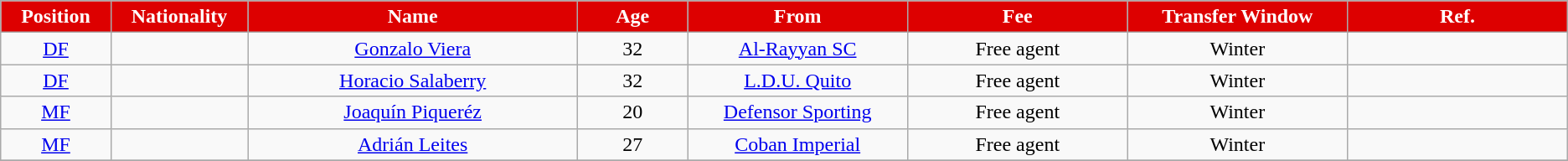<table class="wikitable"  style="text-align:center; font-size:100%; ">
<tr>
<th style="background:#DD0000; color:white; width:5%;">Position</th>
<th style="background:#DD0000; color:white; width:5%;">Nationality</th>
<th style="background:#DD0000; color:white; width:15%;">Name</th>
<th style="background:#DD0000; color:white; width:5%;">Age</th>
<th style="background:#DD0000; color:white; width:10%;">From</th>
<th style="background:#DD0000; color:white; width:10%;">Fee</th>
<th style="background:#DD0000; color:white; width:10%;">Transfer Window</th>
<th style="background:#DD0000; color:white; width:10%;">Ref.</th>
</tr>
<tr>
<td><a href='#'>DF</a></td>
<td></td>
<td><a href='#'>Gonzalo Viera</a></td>
<td>32</td>
<td> <a href='#'>Al-Rayyan SC</a></td>
<td>Free agent</td>
<td>Winter</td>
<td></td>
</tr>
<tr>
<td><a href='#'>DF</a></td>
<td></td>
<td><a href='#'>Horacio Salaberry</a></td>
<td>32</td>
<td> <a href='#'>L.D.U. Quito</a></td>
<td>Free agent</td>
<td>Winter</td>
<td></td>
</tr>
<tr>
<td><a href='#'>MF</a></td>
<td></td>
<td><a href='#'>Joaquín Piqueréz</a></td>
<td>20</td>
<td><a href='#'>Defensor Sporting</a></td>
<td>Free agent</td>
<td>Winter</td>
<td></td>
</tr>
<tr>
<td><a href='#'>MF</a></td>
<td></td>
<td><a href='#'>Adrián Leites</a></td>
<td>27</td>
<td> <a href='#'>Coban Imperial</a></td>
<td>Free agent</td>
<td>Winter</td>
<td></td>
</tr>
<tr>
</tr>
</table>
